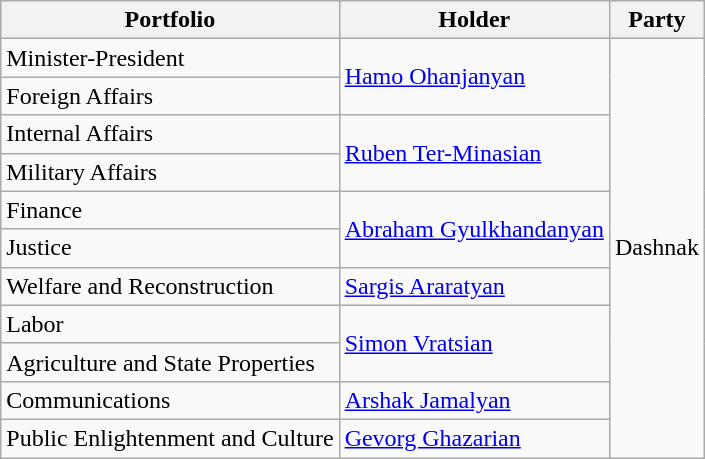<table class="wikitable">
<tr>
<th>Portfolio</th>
<th>Holder</th>
<th>Party</th>
</tr>
<tr>
<td>Minister-President</td>
<td rowspan="2"><a href='#'>Hamo Ohanjanyan</a></td>
<td rowspan="11">Dashnak</td>
</tr>
<tr>
<td>Foreign Affairs</td>
</tr>
<tr>
<td>Internal Affairs</td>
<td rowspan="2"><a href='#'>Ruben Ter-Minasian</a></td>
</tr>
<tr>
<td>Military Affairs</td>
</tr>
<tr>
<td>Finance</td>
<td rowspan="2"><a href='#'>Abraham Gyulkhandanyan</a></td>
</tr>
<tr>
<td>Justice</td>
</tr>
<tr>
<td>Welfare and Reconstruction</td>
<td><a href='#'>Sargis Araratyan</a></td>
</tr>
<tr>
<td>Labor</td>
<td rowspan="2"><a href='#'>Simon Vratsian</a></td>
</tr>
<tr>
<td>Agriculture and State Properties</td>
</tr>
<tr>
<td>Communications</td>
<td><a href='#'>Arshak Jamalyan</a></td>
</tr>
<tr>
<td>Public Enlightenment and Culture</td>
<td><a href='#'>Gevorg Ghazarian</a></td>
</tr>
</table>
